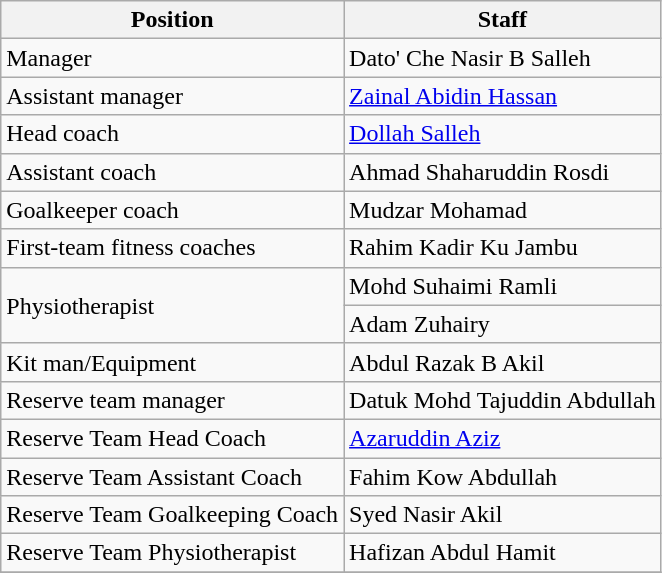<table class="wikitable">
<tr>
<th>Position</th>
<th>Staff</th>
</tr>
<tr>
<td>Manager</td>
<td> Dato' Che Nasir B Salleh <br></td>
</tr>
<tr>
<td>Assistant manager</td>
<td> <a href='#'>Zainal Abidin Hassan</a></td>
</tr>
<tr>
<td>Head coach</td>
<td> <a href='#'>Dollah Salleh</a></td>
</tr>
<tr>
<td>Assistant coach</td>
<td> Ahmad Shaharuddin Rosdi</td>
</tr>
<tr>
<td>Goalkeeper coach</td>
<td> Mudzar Mohamad</td>
</tr>
<tr>
<td>First-team fitness coaches</td>
<td> Rahim Kadir Ku Jambu</td>
</tr>
<tr>
<td rowspan="2">Physiotherapist</td>
<td> Mohd Suhaimi Ramli</td>
</tr>
<tr>
<td> Adam Zuhairy</td>
</tr>
<tr>
<td>Kit man/Equipment</td>
<td> Abdul Razak B Akil</td>
</tr>
<tr>
<td>Reserve team manager</td>
<td> Datuk Mohd Tajuddin Abdullah</td>
</tr>
<tr>
<td>Reserve Team Head Coach</td>
<td> <a href='#'>Azaruddin Aziz</a></td>
</tr>
<tr>
<td>Reserve Team Assistant Coach</td>
<td> Fahim Kow Abdullah</td>
</tr>
<tr>
<td>Reserve Team Goalkeeping Coach</td>
<td> Syed Nasir Akil</td>
</tr>
<tr>
<td>Reserve Team Physiotherapist</td>
<td> Hafizan Abdul Hamit</td>
</tr>
<tr>
</tr>
</table>
